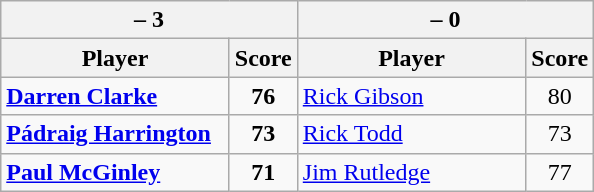<table class=wikitable>
<tr>
<th colspan=2> – 3</th>
<th colspan=2> – 0</th>
</tr>
<tr>
<th width=145>Player</th>
<th>Score</th>
<th width=145>Player</th>
<th>Score</th>
</tr>
<tr>
<td><strong><a href='#'>Darren Clarke</a></strong></td>
<td align=center><strong>76</strong></td>
<td><a href='#'>Rick Gibson</a></td>
<td align=center>80</td>
</tr>
<tr>
<td><strong><a href='#'>Pádraig Harrington</a></strong></td>
<td align=center><strong>73</strong></td>
<td><a href='#'>Rick Todd</a></td>
<td align=center>73</td>
</tr>
<tr>
<td><strong><a href='#'>Paul McGinley</a></strong></td>
<td align=center><strong>71</strong></td>
<td><a href='#'>Jim Rutledge</a></td>
<td align=center>77</td>
</tr>
</table>
